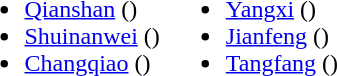<table>
<tr>
<td valign="top"><br><ul><li><a href='#'>Qianshan</a> ()</li><li><a href='#'>Shuinanwei</a> ()</li><li><a href='#'>Changqiao</a> ()</li></ul></td>
<td valign="top"><br><ul><li><a href='#'>Yangxi</a> ()</li><li><a href='#'>Jianfeng</a> ()</li><li><a href='#'>Tangfang</a> ()</li></ul></td>
</tr>
</table>
